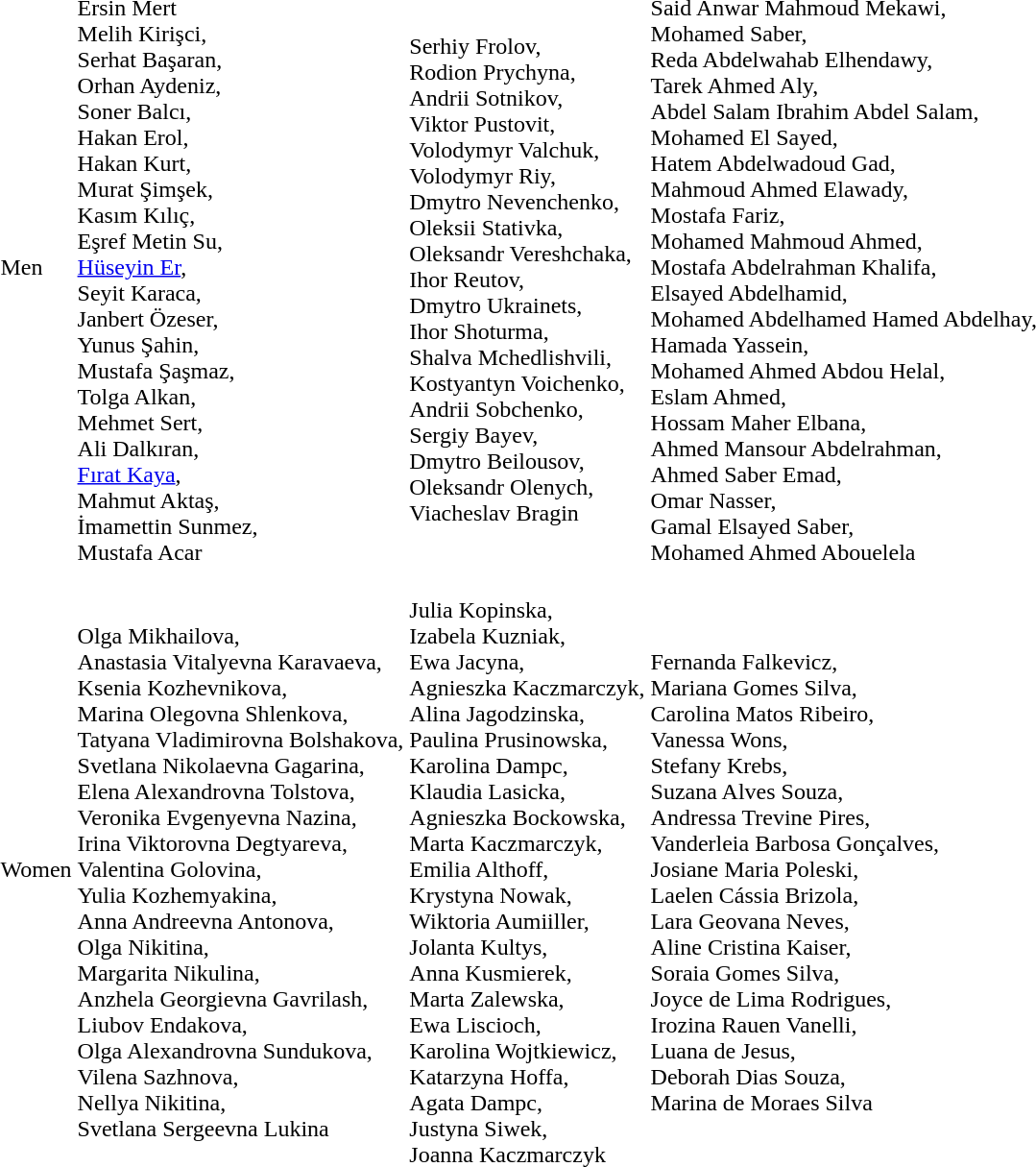<table>
<tr>
<td>Men</td>
<td><br>Ersin Mert<br>Melih Kirişci,<br>Serhat Başaran,<br>Orhan Aydeniz,<br>Soner Balcı,<br>Hakan Erol,<br>Hakan Kurt,<br>Murat Şimşek,<br>Kasım Kılıç,<br>Eşref Metin Su,<br><a href='#'>Hüseyin Er</a>,<br>Seyit Karaca,<br>Janbert Özeser,<br>Yunus Şahin,<br>Mustafa Şaşmaz,<br>Tolga Alkan,<br>Mehmet Sert,<br>Ali Dalkıran,<br><a href='#'>Fırat Kaya</a>,<br>Mahmut Aktaş,<br>İmamettin Sunmez,<br>Mustafa Acar</td>
<td><br>Serhiy Frolov,<br>Rodion Prychyna,<br>Andrii Sotnikov,<br>Viktor Pustovit,<br>Volodymyr Valchuk,<br>Volodymyr Riy,<br>Dmytro Nevenchenko,<br>Oleksii Stativka,<br>Oleksandr Vereshchaka,<br>Ihor Reutov,<br>Dmytro Ukrainets,<br>Ihor Shoturma,<br>Shalva Mchedlishvili,<br>Kostyantyn Voichenko,<br>Andrii Sobchenko,<br>Sergiy Bayev,<br>Dmytro Beilousov,<br>Oleksandr Olenych,<br>Viacheslav Bragin</td>
<td><br>Said Anwar Mahmoud Mekawi,<br>Mohamed Saber,<br>Reda Abdelwahab Elhendawy,<br>Tarek Ahmed Aly,<br>Abdel Salam Ibrahim Abdel Salam,<br>Mohamed El Sayed,<br>Hatem Abdelwadoud Gad,<br>Mahmoud Ahmed Elawady,<br>Mostafa Fariz,<br>Mohamed Mahmoud Ahmed,<br>Mostafa Abdelrahman Khalifa,<br>Elsayed Abdelhamid,<br>Mohamed Abdelhamed Hamed Abdelhay,<br>Hamada Yassein,<br>Mohamed Ahmed Abdou Helal,<br>Eslam Ahmed,<br>Hossam Maher Elbana,<br>Ahmed Mansour Abdelrahman,<br>Ahmed Saber Emad,<br>Omar Nasser,<br>Gamal Elsayed Saber,<br>Mohamed Ahmed Abouelela</td>
</tr>
<tr>
<td>Women</td>
<td><br>Olga Mikhailova,<br>Anastasia Vitalyevna Karavaeva,<br>Ksenia Kozhevnikova,<br>Marina Olegovna Shlenkova,<br>Tatyana Vladimirovna Bolshakova,<br>Svetlana Nikolaevna Gagarina,<br>Elena Alexandrovna Tolstova,<br>Veronika Evgenyevna Nazina,<br>Irina Viktorovna Degtyareva,<br>Valentina Golovina,<br>Yulia Kozhemyakina,<br>Anna Andreevna Antonova,<br>Olga Nikitina,<br>Margarita Nikulina,<br>Anzhela Georgievna Gavrilash,<br>Liubov Endakova,<br>Olga Alexandrovna Sundukova,<br>Vilena Sazhnova,<br>Nellya Nikitina,<br>Svetlana Sergeevna Lukina</td>
<td><br>Julia Kopinska,<br>Izabela Kuzniak,<br>Ewa Jacyna,<br>Agnieszka Kaczmarczyk,<br>Alina Jagodzinska,<br>Paulina Prusinowska,<br>Karolina Dampc,<br>Klaudia Lasicka,<br>Agnieszka Bockowska,<br>Marta Kaczmarczyk,<br>Emilia Althoff,<br>Krystyna Nowak,<br>Wiktoria Aumiiller,<br>Jolanta Kultys,<br>Anna Kusmierek,<br>Marta Zalewska,<br>Ewa Liscioch,<br>Karolina Wojtkiewicz,<br>Katarzyna Hoffa,<br>Agata Dampc,<br>Justyna Siwek,<br>Joanna Kaczmarczyk</td>
<td><br>Fernanda Falkevicz,<br>Mariana Gomes Silva,<br>Carolina Matos Ribeiro,<br>Vanessa Wons,<br>Stefany Krebs,<br>Suzana Alves Souza,<br>Andressa Trevine Pires,<br>Vanderleia Barbosa Gonçalves,<br>Josiane Maria Poleski,<br>Laelen Cássia Brizola,<br>Lara Geovana Neves,<br>Aline Cristina Kaiser,<br>Soraia Gomes Silva,<br>Joyce de Lima Rodrigues,<br>Irozina Rauen Vanelli,<br>Luana de Jesus,<br>Deborah Dias Souza,<br>Marina de Moraes Silva</td>
</tr>
</table>
